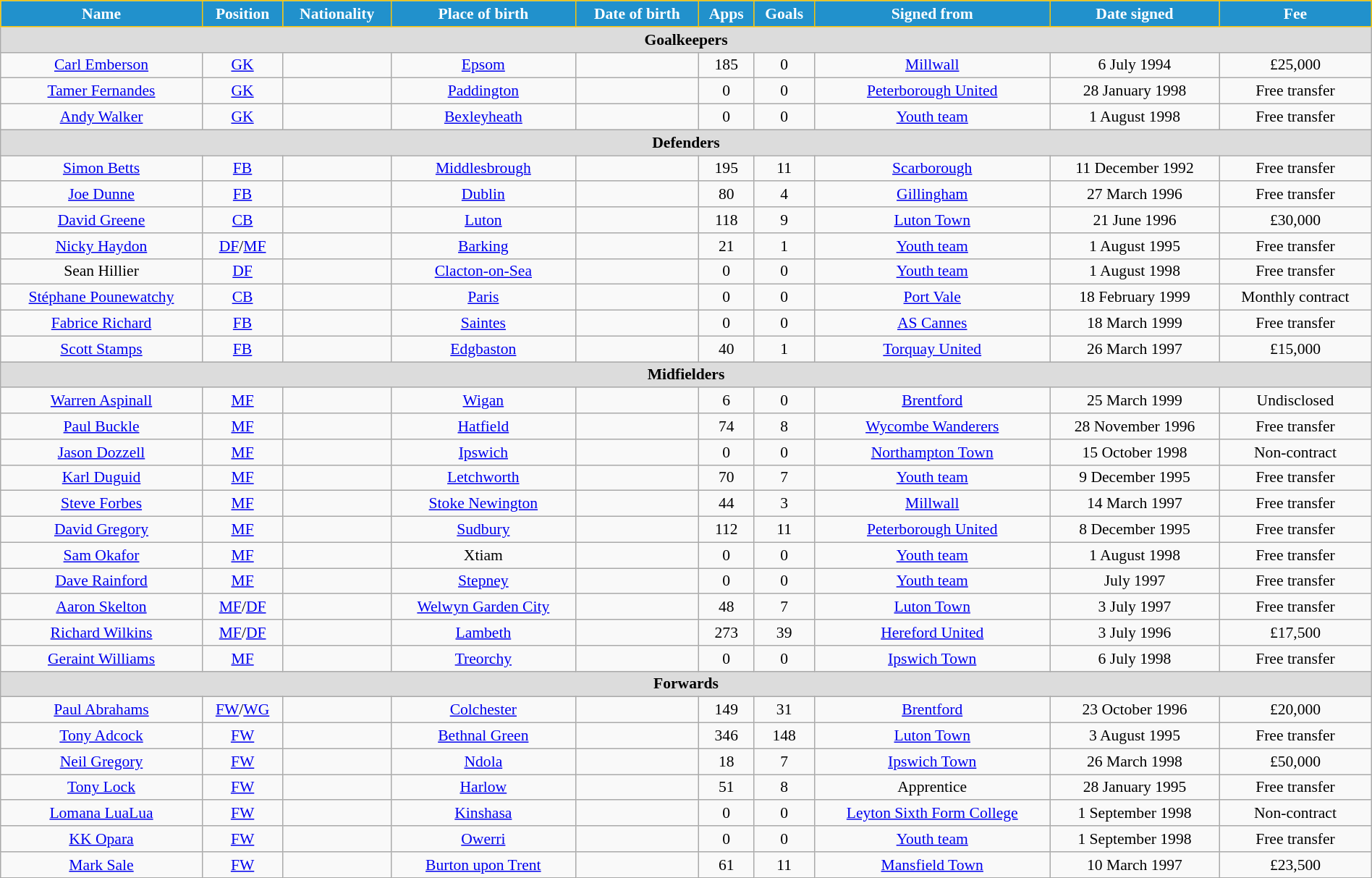<table class="wikitable" style="text-align:center; font-size:90%; width:100%;">
<tr>
<th style="background:#2191CC; color:white; border:1px solid #F7C408; text-align:center;">Name</th>
<th style="background:#2191CC; color:white; border:1px solid #F7C408; text-align:center;">Position</th>
<th style="background:#2191CC; color:white; border:1px solid #F7C408; text-align:center;">Nationality</th>
<th style="background:#2191CC; color:white; border:1px solid #F7C408; text-align:center;">Place of birth</th>
<th style="background:#2191CC; color:white; border:1px solid #F7C408; text-align:center;">Date of birth</th>
<th style="background:#2191CC; color:white; border:1px solid #F7C408; text-align:center;">Apps</th>
<th style="background:#2191CC; color:white; border:1px solid #F7C408; text-align:center;">Goals</th>
<th style="background:#2191CC; color:white; border:1px solid #F7C408; text-align:center;">Signed from</th>
<th style="background:#2191CC; color:white; border:1px solid #F7C408; text-align:center;">Date signed</th>
<th style="background:#2191CC; color:white; border:1px solid #F7C408; text-align:center;">Fee</th>
</tr>
<tr>
<th colspan="12" style="background:#dcdcdc; text-align:center;">Goalkeepers</th>
</tr>
<tr>
<td><a href='#'>Carl Emberson</a></td>
<td><a href='#'>GK</a></td>
<td></td>
<td><a href='#'>Epsom</a></td>
<td></td>
<td>185</td>
<td>0</td>
<td> <a href='#'>Millwall</a></td>
<td>6 July 1994</td>
<td>£25,000</td>
</tr>
<tr>
<td><a href='#'>Tamer Fernandes</a></td>
<td><a href='#'>GK</a></td>
<td></td>
<td><a href='#'>Paddington</a></td>
<td></td>
<td>0</td>
<td>0</td>
<td> <a href='#'>Peterborough United</a></td>
<td>28 January 1998</td>
<td>Free transfer</td>
</tr>
<tr>
<td><a href='#'>Andy Walker</a></td>
<td><a href='#'>GK</a></td>
<td></td>
<td><a href='#'>Bexleyheath</a></td>
<td></td>
<td>0</td>
<td>0</td>
<td><a href='#'>Youth team</a></td>
<td>1 August 1998</td>
<td>Free transfer</td>
</tr>
<tr>
<th colspan="12" style="background:#dcdcdc; text-align:center;">Defenders</th>
</tr>
<tr>
<td><a href='#'>Simon Betts</a></td>
<td><a href='#'>FB</a></td>
<td></td>
<td><a href='#'>Middlesbrough</a></td>
<td></td>
<td>195</td>
<td>11</td>
<td> <a href='#'>Scarborough</a></td>
<td>11 December 1992</td>
<td>Free transfer</td>
</tr>
<tr>
<td><a href='#'>Joe Dunne</a></td>
<td><a href='#'>FB</a></td>
<td></td>
<td><a href='#'>Dublin</a></td>
<td></td>
<td>80</td>
<td>4</td>
<td> <a href='#'>Gillingham</a></td>
<td>27 March 1996</td>
<td>Free transfer</td>
</tr>
<tr>
<td><a href='#'>David Greene</a></td>
<td><a href='#'>CB</a></td>
<td></td>
<td> <a href='#'>Luton</a></td>
<td></td>
<td>118</td>
<td>9</td>
<td> <a href='#'>Luton Town</a></td>
<td>21 June 1996</td>
<td>£30,000</td>
</tr>
<tr>
<td><a href='#'>Nicky Haydon</a></td>
<td><a href='#'>DF</a>/<a href='#'>MF</a></td>
<td></td>
<td><a href='#'>Barking</a></td>
<td></td>
<td>21</td>
<td>1</td>
<td><a href='#'>Youth team</a></td>
<td>1 August 1995</td>
<td>Free transfer</td>
</tr>
<tr>
<td>Sean Hillier</td>
<td><a href='#'>DF</a></td>
<td></td>
<td><a href='#'>Clacton-on-Sea</a></td>
<td></td>
<td>0</td>
<td>0</td>
<td><a href='#'>Youth team</a></td>
<td>1 August 1998</td>
<td>Free transfer</td>
</tr>
<tr>
<td><a href='#'>Stéphane Pounewatchy</a></td>
<td><a href='#'>CB</a></td>
<td></td>
<td><a href='#'>Paris</a></td>
<td></td>
<td>0</td>
<td>0</td>
<td> <a href='#'>Port Vale</a></td>
<td>18 February 1999</td>
<td>Monthly contract</td>
</tr>
<tr>
<td><a href='#'>Fabrice Richard</a></td>
<td><a href='#'>FB</a></td>
<td></td>
<td><a href='#'>Saintes</a></td>
<td></td>
<td>0</td>
<td>0</td>
<td> <a href='#'>AS Cannes</a></td>
<td>18 March 1999</td>
<td>Free transfer</td>
</tr>
<tr>
<td><a href='#'>Scott Stamps</a></td>
<td><a href='#'>FB</a></td>
<td></td>
<td><a href='#'>Edgbaston</a></td>
<td></td>
<td>40</td>
<td>1</td>
<td> <a href='#'>Torquay United</a></td>
<td>26 March 1997</td>
<td>£15,000</td>
</tr>
<tr>
<th colspan="12" style="background:#dcdcdc; text-align:center;">Midfielders</th>
</tr>
<tr>
<td><a href='#'>Warren Aspinall</a></td>
<td><a href='#'>MF</a></td>
<td></td>
<td><a href='#'>Wigan</a></td>
<td></td>
<td>6</td>
<td>0</td>
<td> <a href='#'>Brentford</a></td>
<td>25 March 1999</td>
<td>Undisclosed</td>
</tr>
<tr>
<td><a href='#'>Paul Buckle</a></td>
<td><a href='#'>MF</a></td>
<td></td>
<td><a href='#'>Hatfield</a></td>
<td></td>
<td>74</td>
<td>8</td>
<td> <a href='#'>Wycombe Wanderers</a></td>
<td>28 November 1996</td>
<td>Free transfer</td>
</tr>
<tr>
<td><a href='#'>Jason Dozzell</a></td>
<td><a href='#'>MF</a></td>
<td></td>
<td><a href='#'>Ipswich</a></td>
<td></td>
<td>0</td>
<td>0</td>
<td> <a href='#'>Northampton Town</a></td>
<td>15 October 1998</td>
<td>Non-contract</td>
</tr>
<tr>
<td><a href='#'>Karl Duguid</a></td>
<td><a href='#'>MF</a></td>
<td></td>
<td><a href='#'>Letchworth</a></td>
<td></td>
<td>70</td>
<td>7</td>
<td><a href='#'>Youth team</a></td>
<td>9 December 1995</td>
<td>Free transfer</td>
</tr>
<tr>
<td><a href='#'>Steve Forbes</a></td>
<td><a href='#'>MF</a></td>
<td></td>
<td><a href='#'>Stoke Newington</a></td>
<td></td>
<td>44</td>
<td>3</td>
<td> <a href='#'>Millwall</a></td>
<td>14 March 1997</td>
<td>Free transfer</td>
</tr>
<tr>
<td><a href='#'>David Gregory</a></td>
<td><a href='#'>MF</a></td>
<td></td>
<td><a href='#'>Sudbury</a></td>
<td></td>
<td>112</td>
<td>11</td>
<td> <a href='#'>Peterborough United</a></td>
<td>8 December 1995</td>
<td>Free transfer</td>
</tr>
<tr>
<td><a href='#'>Sam Okafor</a></td>
<td><a href='#'>MF</a></td>
<td></td>
<td>Xtiam</td>
<td></td>
<td>0</td>
<td>0</td>
<td><a href='#'>Youth team</a></td>
<td>1 August 1998</td>
<td>Free transfer</td>
</tr>
<tr>
<td><a href='#'>Dave Rainford</a></td>
<td><a href='#'>MF</a></td>
<td></td>
<td><a href='#'>Stepney</a></td>
<td></td>
<td>0</td>
<td>0</td>
<td><a href='#'>Youth team</a></td>
<td>July 1997</td>
<td>Free transfer</td>
</tr>
<tr>
<td><a href='#'>Aaron Skelton</a></td>
<td><a href='#'>MF</a>/<a href='#'>DF</a></td>
<td></td>
<td><a href='#'>Welwyn Garden City</a></td>
<td></td>
<td>48</td>
<td>7</td>
<td> <a href='#'>Luton Town</a></td>
<td>3 July 1997</td>
<td>Free transfer</td>
</tr>
<tr>
<td><a href='#'>Richard Wilkins</a></td>
<td><a href='#'>MF</a>/<a href='#'>DF</a></td>
<td></td>
<td><a href='#'>Lambeth</a></td>
<td></td>
<td>273</td>
<td>39</td>
<td> <a href='#'>Hereford United</a></td>
<td>3 July 1996</td>
<td>£17,500</td>
</tr>
<tr>
<td><a href='#'>Geraint Williams</a></td>
<td><a href='#'>MF</a></td>
<td></td>
<td><a href='#'>Treorchy</a></td>
<td></td>
<td>0</td>
<td>0</td>
<td> <a href='#'>Ipswich Town</a></td>
<td>6 July 1998</td>
<td>Free transfer</td>
</tr>
<tr>
<th colspan="12" style="background:#dcdcdc; text-align:center;">Forwards</th>
</tr>
<tr>
<td><a href='#'>Paul Abrahams</a></td>
<td><a href='#'>FW</a>/<a href='#'>WG</a></td>
<td></td>
<td><a href='#'>Colchester</a></td>
<td></td>
<td>149</td>
<td>31</td>
<td> <a href='#'>Brentford</a></td>
<td>23 October 1996</td>
<td>£20,000</td>
</tr>
<tr>
<td><a href='#'>Tony Adcock</a></td>
<td><a href='#'>FW</a></td>
<td></td>
<td><a href='#'>Bethnal Green</a></td>
<td></td>
<td>346</td>
<td>148</td>
<td> <a href='#'>Luton Town</a></td>
<td>3 August 1995</td>
<td>Free transfer</td>
</tr>
<tr>
<td><a href='#'>Neil Gregory</a></td>
<td><a href='#'>FW</a></td>
<td></td>
<td> <a href='#'>Ndola</a></td>
<td></td>
<td>18</td>
<td>7</td>
<td> <a href='#'>Ipswich Town</a></td>
<td>26 March 1998</td>
<td>£50,000</td>
</tr>
<tr>
<td><a href='#'>Tony Lock</a></td>
<td><a href='#'>FW</a></td>
<td></td>
<td><a href='#'>Harlow</a></td>
<td></td>
<td>51</td>
<td>8</td>
<td>Apprentice</td>
<td>28 January 1995</td>
<td>Free transfer</td>
</tr>
<tr>
<td><a href='#'>Lomana LuaLua</a></td>
<td><a href='#'>FW</a></td>
<td></td>
<td> <a href='#'>Kinshasa</a></td>
<td></td>
<td>0</td>
<td>0</td>
<td><a href='#'>Leyton Sixth Form College</a></td>
<td>1 September 1998</td>
<td>Non-contract</td>
</tr>
<tr>
<td><a href='#'>KK Opara</a></td>
<td><a href='#'>FW</a></td>
<td></td>
<td><a href='#'>Owerri</a></td>
<td></td>
<td>0</td>
<td>0</td>
<td><a href='#'>Youth team</a></td>
<td>1 September 1998</td>
<td>Free transfer</td>
</tr>
<tr>
<td><a href='#'>Mark Sale</a></td>
<td><a href='#'>FW</a></td>
<td></td>
<td><a href='#'>Burton upon Trent</a></td>
<td></td>
<td>61</td>
<td>11</td>
<td> <a href='#'>Mansfield Town</a></td>
<td>10 March 1997</td>
<td>£23,500</td>
</tr>
</table>
